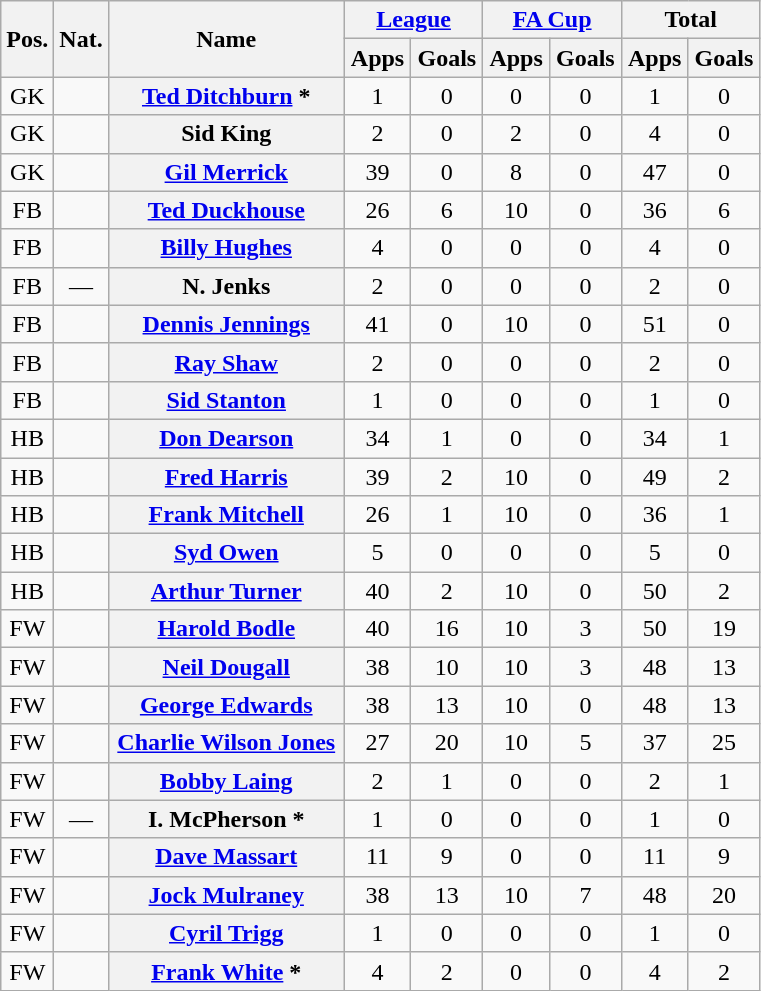<table class="wikitable plainrowheaders" style="text-align:center">
<tr>
<th rowspan="2" scope="col">Pos.</th>
<th rowspan="2" scope="col">Nat.</th>
<th rowspan="2" scope="col" width="150">Name</th>
<th colspan="2" width="85"><a href='#'>League</a></th>
<th colspan="2" width="85"><a href='#'>FA Cup</a></th>
<th colspan="2" width="85">Total</th>
</tr>
<tr>
<th>Apps</th>
<th>Goals</th>
<th>Apps</th>
<th>Goals</th>
<th>Apps</th>
<th>Goals</th>
</tr>
<tr>
<td>GK</td>
<td></td>
<th scope="row"><a href='#'>Ted Ditchburn</a> *</th>
<td>1</td>
<td>0</td>
<td>0</td>
<td>0</td>
<td>1</td>
<td>0</td>
</tr>
<tr>
<td>GK</td>
<td></td>
<th scope="row">Sid King</th>
<td>2</td>
<td>0</td>
<td>2</td>
<td>0</td>
<td>4</td>
<td>0</td>
</tr>
<tr>
<td>GK</td>
<td></td>
<th scope="row"><a href='#'>Gil Merrick</a></th>
<td>39</td>
<td>0</td>
<td>8</td>
<td>0</td>
<td>47</td>
<td>0</td>
</tr>
<tr>
<td>FB</td>
<td></td>
<th scope="row"><a href='#'>Ted Duckhouse</a></th>
<td>26</td>
<td>6</td>
<td>10</td>
<td>0</td>
<td>36</td>
<td>6</td>
</tr>
<tr>
<td>FB</td>
<td></td>
<th scope="row"><a href='#'>Billy Hughes</a></th>
<td>4</td>
<td>0</td>
<td>0</td>
<td>0</td>
<td>4</td>
<td>0</td>
</tr>
<tr>
<td>FB</td>
<td>—</td>
<th scope="row">N. Jenks</th>
<td>2</td>
<td>0</td>
<td>0</td>
<td>0</td>
<td>2</td>
<td>0</td>
</tr>
<tr>
<td>FB</td>
<td></td>
<th scope="row"><a href='#'>Dennis Jennings</a></th>
<td>41</td>
<td>0</td>
<td>10</td>
<td>0</td>
<td>51</td>
<td>0</td>
</tr>
<tr>
<td>FB</td>
<td></td>
<th scope="row"><a href='#'>Ray Shaw</a></th>
<td>2</td>
<td>0</td>
<td>0</td>
<td>0</td>
<td>2</td>
<td>0</td>
</tr>
<tr>
<td>FB</td>
<td></td>
<th scope="row"><a href='#'>Sid Stanton</a></th>
<td>1</td>
<td>0</td>
<td>0</td>
<td>0</td>
<td>1</td>
<td>0</td>
</tr>
<tr>
<td>HB</td>
<td></td>
<th scope="row"><a href='#'>Don Dearson</a></th>
<td>34</td>
<td>1</td>
<td>0</td>
<td>0</td>
<td>34</td>
<td>1</td>
</tr>
<tr>
<td>HB</td>
<td></td>
<th scope="row"><a href='#'>Fred Harris</a></th>
<td>39</td>
<td>2</td>
<td>10</td>
<td>0</td>
<td>49</td>
<td>2</td>
</tr>
<tr>
<td>HB</td>
<td></td>
<th scope="row"><a href='#'>Frank Mitchell</a></th>
<td>26</td>
<td>1</td>
<td>10</td>
<td>0</td>
<td>36</td>
<td>1</td>
</tr>
<tr>
<td>HB</td>
<td></td>
<th scope="row"><a href='#'>Syd Owen</a></th>
<td>5</td>
<td>0</td>
<td>0</td>
<td>0</td>
<td>5</td>
<td>0</td>
</tr>
<tr>
<td>HB</td>
<td></td>
<th scope="row"><a href='#'>Arthur Turner</a></th>
<td>40</td>
<td>2</td>
<td>10</td>
<td>0</td>
<td>50</td>
<td>2</td>
</tr>
<tr>
<td>FW</td>
<td></td>
<th scope="row"><a href='#'>Harold Bodle</a></th>
<td>40</td>
<td>16</td>
<td>10</td>
<td>3</td>
<td>50</td>
<td>19</td>
</tr>
<tr>
<td>FW</td>
<td></td>
<th scope="row"><a href='#'>Neil Dougall</a></th>
<td>38</td>
<td>10</td>
<td>10</td>
<td>3</td>
<td>48</td>
<td>13</td>
</tr>
<tr>
<td>FW</td>
<td></td>
<th scope="row"><a href='#'>George Edwards</a></th>
<td>38</td>
<td>13</td>
<td>10</td>
<td>0</td>
<td>48</td>
<td>13</td>
</tr>
<tr>
<td>FW</td>
<td></td>
<th scope="row"><a href='#'>Charlie Wilson Jones</a></th>
<td>27</td>
<td>20</td>
<td>10</td>
<td>5</td>
<td>37</td>
<td>25</td>
</tr>
<tr>
<td>FW</td>
<td></td>
<th scope="row"><a href='#'>Bobby Laing</a></th>
<td>2</td>
<td>1</td>
<td>0</td>
<td>0</td>
<td>2</td>
<td>1</td>
</tr>
<tr>
<td>FW</td>
<td>—</td>
<th scope="row">I. McPherson *</th>
<td>1</td>
<td>0</td>
<td>0</td>
<td>0</td>
<td>1</td>
<td>0</td>
</tr>
<tr>
<td>FW</td>
<td></td>
<th scope="row"><a href='#'>Dave Massart</a></th>
<td>11</td>
<td>9</td>
<td>0</td>
<td>0</td>
<td>11</td>
<td>9</td>
</tr>
<tr>
<td>FW</td>
<td></td>
<th scope="row"><a href='#'>Jock Mulraney</a></th>
<td>38</td>
<td>13</td>
<td>10</td>
<td>7</td>
<td>48</td>
<td>20</td>
</tr>
<tr>
<td>FW</td>
<td></td>
<th scope="row"><a href='#'>Cyril Trigg</a></th>
<td>1</td>
<td>0</td>
<td>0</td>
<td>0</td>
<td>1</td>
<td>0</td>
</tr>
<tr>
<td>FW</td>
<td></td>
<th scope="row"><a href='#'>Frank White</a> *</th>
<td>4</td>
<td>2</td>
<td>0</td>
<td>0</td>
<td>4</td>
<td>2</td>
</tr>
</table>
